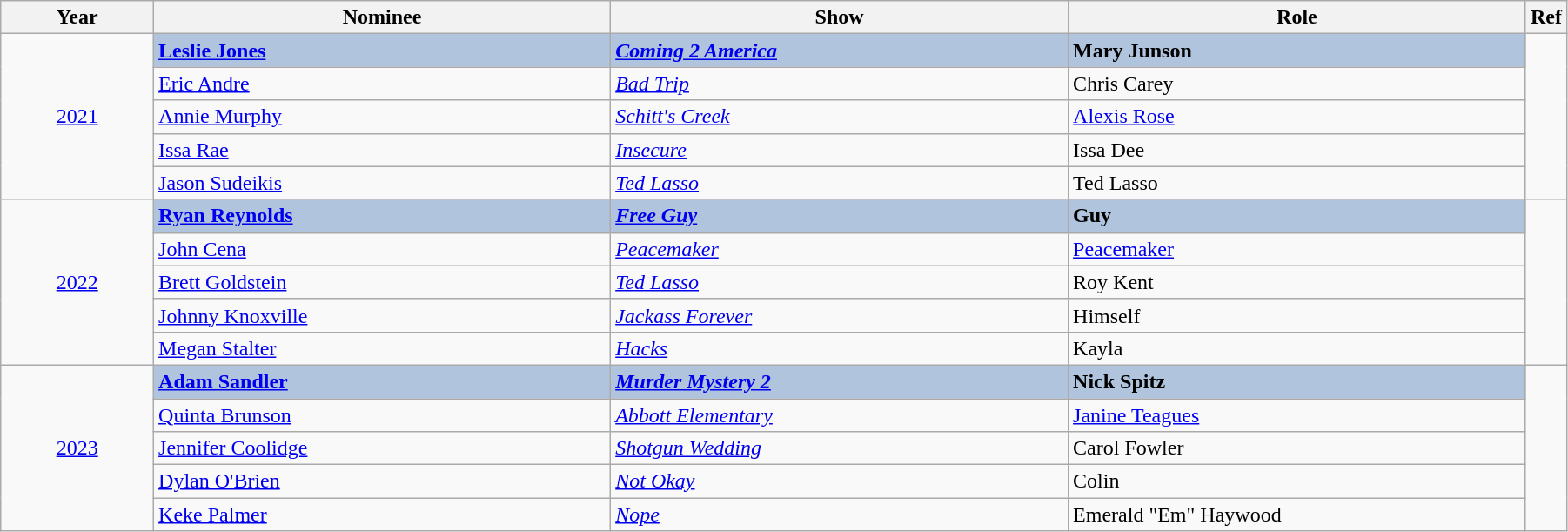<table class="wikitable" width="95%" cellpadding="5">
<tr>
<th width="10%">Year</th>
<th width="30%">Nominee</th>
<th width="30%">Show</th>
<th width="30%">Role</th>
<th width="10%">Ref</th>
</tr>
<tr>
<td rowspan="5" align="center"><a href='#'>2021</a></td>
<td style="background:#B0C4DE;"><strong><a href='#'>Leslie Jones</a></strong></td>
<td style="background:#B0C4DE;"><strong><em><a href='#'>Coming 2 America</a></em></strong></td>
<td style="background:#B0C4DE;"><strong>Mary Junson</strong></td>
<td rowspan="5" align="center"></td>
</tr>
<tr>
<td><a href='#'>Eric Andre</a></td>
<td><em><a href='#'>Bad Trip</a></em></td>
<td>Chris Carey</td>
</tr>
<tr>
<td><a href='#'>Annie Murphy</a></td>
<td><em><a href='#'>Schitt's Creek</a></em></td>
<td><a href='#'>Alexis Rose</a></td>
</tr>
<tr>
<td><a href='#'>Issa Rae</a></td>
<td><em><a href='#'>Insecure</a></em></td>
<td>Issa Dee</td>
</tr>
<tr>
<td><a href='#'>Jason Sudeikis</a></td>
<td><em><a href='#'>Ted Lasso</a></em></td>
<td>Ted Lasso</td>
</tr>
<tr>
<td rowspan="5" align="center"><a href='#'>2022</a></td>
<td style="background:#B0C4DE;"><strong><a href='#'>Ryan Reynolds</a></strong></td>
<td style="background:#B0C4DE;"><strong><em><a href='#'>Free Guy</a></em></strong></td>
<td style="background:#B0C4DE;"><strong>Guy</strong></td>
<td rowspan="5" align="center"></td>
</tr>
<tr>
<td><a href='#'>John Cena</a></td>
<td><em><a href='#'>Peacemaker</a></em></td>
<td><a href='#'>Peacemaker</a></td>
</tr>
<tr>
<td><a href='#'>Brett Goldstein</a></td>
<td><em><a href='#'>Ted Lasso</a></em></td>
<td>Roy Kent</td>
</tr>
<tr>
<td><a href='#'>Johnny Knoxville</a></td>
<td><em><a href='#'>Jackass Forever</a></em></td>
<td>Himself</td>
</tr>
<tr>
<td><a href='#'>Megan Stalter</a></td>
<td><em><a href='#'>Hacks</a></em></td>
<td>Kayla</td>
</tr>
<tr>
<td rowspan="6" align="center"><a href='#'>2023</a></td>
<td style="background:#B0C4DE;"><strong><a href='#'>Adam Sandler</a></strong></td>
<td style="background:#B0C4DE;"><strong><em><a href='#'>Murder Mystery 2</a></em></strong></td>
<td style="background:#B0C4DE;"><strong>Nick Spitz</strong></td>
<td rowspan="5" align="center"></td>
</tr>
<tr>
<td><a href='#'>Quinta Brunson</a></td>
<td><em><a href='#'>Abbott Elementary</a></em></td>
<td><a href='#'>Janine Teagues</a></td>
</tr>
<tr>
<td><a href='#'>Jennifer Coolidge</a></td>
<td><em><a href='#'>Shotgun Wedding</a></em></td>
<td>Carol Fowler</td>
</tr>
<tr>
<td><a href='#'>Dylan O'Brien</a></td>
<td><em><a href='#'>Not Okay</a></em></td>
<td>Colin</td>
</tr>
<tr>
<td><a href='#'>Keke Palmer</a></td>
<td><em><a href='#'>Nope</a></em></td>
<td>Emerald "Em" Haywood</td>
</tr>
</table>
